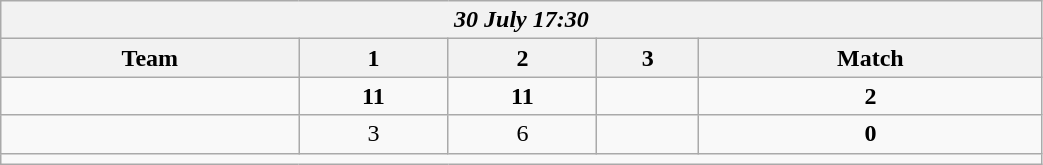<table class=wikitable style="text-align:center; width: 55%">
<tr>
<th colspan=10><em>30 July 17:30</em></th>
</tr>
<tr>
<th>Team</th>
<th>1</th>
<th>2</th>
<th>3</th>
<th>Match</th>
</tr>
<tr>
<td align=left><strong><br></strong></td>
<td><strong>11</strong></td>
<td><strong>11</strong></td>
<td></td>
<td><strong>2</strong></td>
</tr>
<tr>
<td align=left><br></td>
<td>3</td>
<td>6</td>
<td></td>
<td><strong>0</strong></td>
</tr>
<tr>
<td colspan=10></td>
</tr>
</table>
